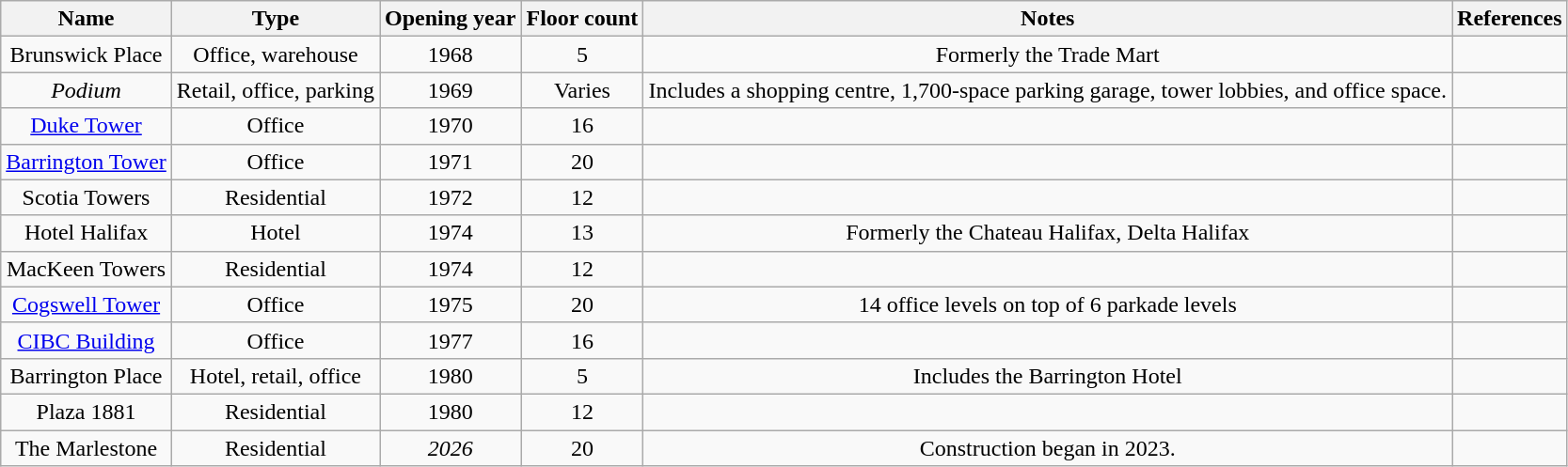<table class="wikitable" style="text-align: center">
<tr>
<th>Name</th>
<th>Type</th>
<th>Opening year</th>
<th>Floor count</th>
<th>Notes</th>
<th>References</th>
</tr>
<tr>
<td>Brunswick Place</td>
<td>Office, warehouse</td>
<td>1968</td>
<td>5</td>
<td>Formerly the Trade Mart</td>
<td></td>
</tr>
<tr>
<td><em>Podium</em></td>
<td>Retail, office, parking</td>
<td>1969</td>
<td>Varies</td>
<td>Includes a shopping centre, 1,700-space parking garage, tower lobbies, and office space.</td>
<td></td>
</tr>
<tr>
<td><a href='#'>Duke Tower</a></td>
<td>Office</td>
<td>1970</td>
<td>16</td>
<td></td>
<td></td>
</tr>
<tr>
<td><a href='#'>Barrington Tower</a></td>
<td>Office</td>
<td>1971</td>
<td>20</td>
<td></td>
<td></td>
</tr>
<tr>
<td>Scotia Towers</td>
<td>Residential</td>
<td>1972</td>
<td>12</td>
<td></td>
<td></td>
</tr>
<tr>
<td>Hotel Halifax</td>
<td>Hotel</td>
<td>1974</td>
<td>13</td>
<td>Formerly the Chateau Halifax, Delta Halifax</td>
<td></td>
</tr>
<tr>
<td>MacKeen Towers</td>
<td>Residential</td>
<td>1974</td>
<td>12</td>
<td></td>
<td></td>
</tr>
<tr>
<td><a href='#'>Cogswell Tower</a></td>
<td>Office</td>
<td>1975</td>
<td>20</td>
<td>14 office levels on top of 6 parkade levels</td>
<td></td>
</tr>
<tr>
<td><a href='#'>CIBC Building</a></td>
<td>Office</td>
<td>1977</td>
<td>16</td>
<td></td>
<td></td>
</tr>
<tr>
<td>Barrington Place</td>
<td>Hotel, retail, office</td>
<td>1980</td>
<td>5</td>
<td>Includes the Barrington Hotel</td>
<td></td>
</tr>
<tr>
<td>Plaza 1881</td>
<td>Residential</td>
<td>1980</td>
<td>12</td>
<td></td>
<td></td>
</tr>
<tr>
<td>The Marlestone</td>
<td>Residential</td>
<td><em>2026</em></td>
<td>20</td>
<td>Construction began in 2023.</td>
<td></td>
</tr>
</table>
